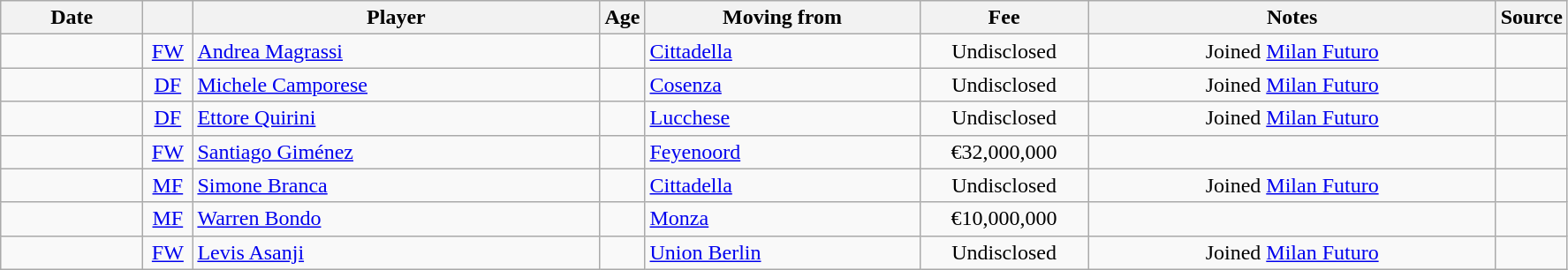<table class="wikitable sortable">
<tr>
<th style="width:100px">Date</th>
<th style="width:30px"></th>
<th style="width:300px">Player</th>
<th style="width:20px">Age</th>
<th style="width:200px">Moving from</th>
<th style="width:120px">Fee</th>
<th style="width:300px" class="unsortable">Notes</th>
<th style="width:35px">Source</th>
</tr>
<tr>
<td></td>
<td align=center><a href='#'>FW</a></td>
<td> <a href='#'>Andrea Magrassi</a></td>
<td align=center></td>
<td> <a href='#'>Cittadella</a></td>
<td align=center>Undisclosed</td>
<td align=center>Joined <a href='#'>Milan Futuro</a></td>
<td></td>
</tr>
<tr>
<td></td>
<td align=center><a href='#'>DF</a></td>
<td> <a href='#'>Michele Camporese</a></td>
<td align=center></td>
<td> <a href='#'>Cosenza</a></td>
<td align=center>Undisclosed</td>
<td align=center>Joined <a href='#'>Milan Futuro</a></td>
<td></td>
</tr>
<tr>
<td></td>
<td align=center><a href='#'>DF</a></td>
<td> <a href='#'>Ettore Quirini</a></td>
<td align=center></td>
<td> <a href='#'>Lucchese</a></td>
<td align=center>Undisclosed</td>
<td align=center>Joined <a href='#'>Milan Futuro</a></td>
<td></td>
</tr>
<tr>
<td></td>
<td align=center><a href='#'>FW</a></td>
<td> <a href='#'>Santiago Giménez</a></td>
<td align=center></td>
<td> <a href='#'>Feyenoord</a></td>
<td align=center>€32,000,000</td>
<td align=center></td>
<td></td>
</tr>
<tr>
<td></td>
<td align=center><a href='#'>MF</a></td>
<td> <a href='#'>Simone Branca</a></td>
<td align=center></td>
<td> <a href='#'>Cittadella</a></td>
<td align=center>Undisclosed</td>
<td align=center>Joined <a href='#'>Milan Futuro</a></td>
<td></td>
</tr>
<tr>
<td></td>
<td align=center><a href='#'>MF</a></td>
<td> <a href='#'>Warren Bondo</a></td>
<td align=center></td>
<td> <a href='#'>Monza</a></td>
<td align=center>€10,000,000</td>
<td align=center></td>
<td></td>
</tr>
<tr>
<td></td>
<td align=center><a href='#'>FW</a></td>
<td> <a href='#'>Levis Asanji</a></td>
<td align=center></td>
<td> <a href='#'>Union Berlin</a></td>
<td align=center>Undisclosed</td>
<td align=center>Joined <a href='#'>Milan Futuro</a></td>
<td></td>
</tr>
</table>
